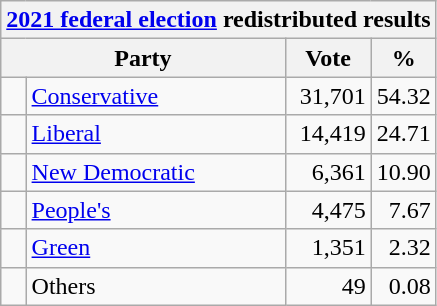<table class="wikitable">
<tr>
<th colspan="4"><a href='#'>2021 federal election</a> redistributed results</th>
</tr>
<tr>
<th bgcolor="#DDDDFF" width="130px" colspan="2">Party</th>
<th bgcolor="#DDDDFF" width="50px">Vote</th>
<th bgcolor="#DDDDFF" width="30px">%</th>
</tr>
<tr>
<td> </td>
<td><a href='#'>Conservative</a></td>
<td align=right>31,701</td>
<td align=right>54.32</td>
</tr>
<tr>
<td> </td>
<td><a href='#'>Liberal</a></td>
<td align=right>14,419</td>
<td align=right>24.71</td>
</tr>
<tr>
<td> </td>
<td><a href='#'>New Democratic</a></td>
<td align=right>6,361</td>
<td align=right>10.90</td>
</tr>
<tr>
<td> </td>
<td><a href='#'>People's</a></td>
<td align=right>4,475</td>
<td align=right>7.67</td>
</tr>
<tr>
<td> </td>
<td><a href='#'>Green</a></td>
<td align=right>1,351</td>
<td align=right>2.32</td>
</tr>
<tr>
<td> </td>
<td>Others</td>
<td align=right>49</td>
<td align=right>0.08</td>
</tr>
</table>
